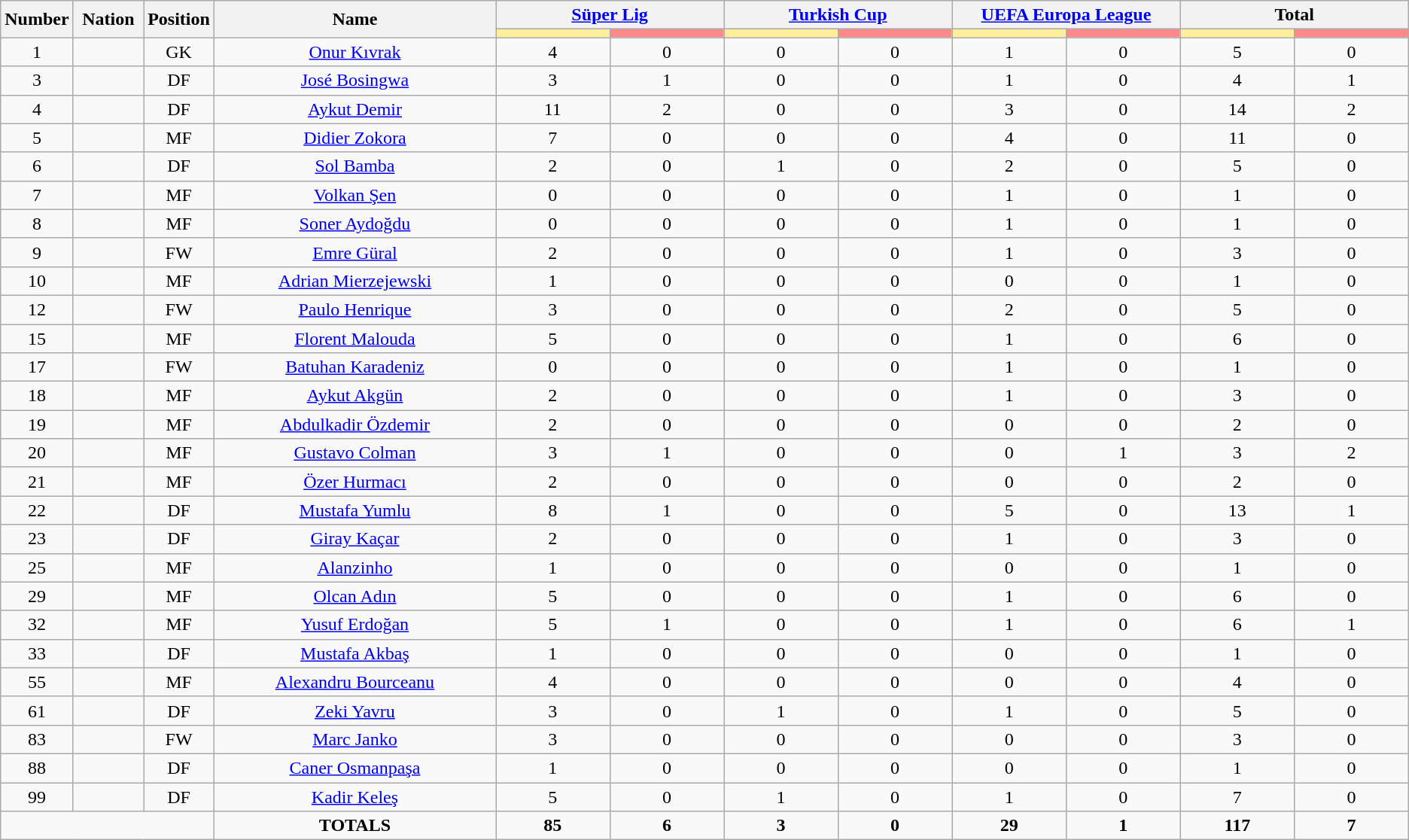<table class="wikitable" style="text-align:center;">
<tr>
<th rowspan="2"  style="width:5%; text-align:center;">Number</th>
<th rowspan="2"  style="width:5%; text-align:center;">Nation</th>
<th rowspan="2"  style="width:5%; text-align:center;">Position</th>
<th rowspan="2"  style="width:20%; text-align:center;">Name</th>
<th colspan="2" style="text-align:center;"><a href='#'>Süper Lig</a></th>
<th colspan="2" style="text-align:center;"><a href='#'>Turkish Cup</a></th>
<th colspan="2" style="text-align:center;"><a href='#'>UEFA Europa League</a></th>
<th colspan="2" style="text-align:center;">Total</th>
</tr>
<tr>
<th style="width:60px; background:#fe9;"></th>
<th style="width:60px; background:#ff8888;"></th>
<th style="width:60px; background:#fe9;"></th>
<th style="width:60px; background:#ff8888;"></th>
<th style="width:60px; background:#fe9;"></th>
<th style="width:60px; background:#ff8888;"></th>
<th style="width:60px; background:#fe9;"></th>
<th style="width:60px; background:#ff8888;"></th>
</tr>
<tr>
<td>1</td>
<td></td>
<td>GK</td>
<td><a href='#'>Onur Kıvrak</a></td>
<td>4</td>
<td>0</td>
<td>0</td>
<td>0</td>
<td>1</td>
<td>0</td>
<td>5</td>
<td>0</td>
</tr>
<tr>
<td>3</td>
<td></td>
<td>DF</td>
<td><a href='#'>José Bosingwa</a></td>
<td>3</td>
<td>1</td>
<td>0</td>
<td>0</td>
<td>1</td>
<td>0</td>
<td>4</td>
<td>1</td>
</tr>
<tr>
<td>4</td>
<td></td>
<td>DF</td>
<td><a href='#'>Aykut Demir</a></td>
<td>11</td>
<td>2</td>
<td>0</td>
<td>0</td>
<td>3</td>
<td>0</td>
<td>14</td>
<td>2</td>
</tr>
<tr>
<td>5</td>
<td></td>
<td>MF</td>
<td><a href='#'>Didier Zokora</a></td>
<td>7</td>
<td>0</td>
<td>0</td>
<td>0</td>
<td>4</td>
<td>0</td>
<td>11</td>
<td>0</td>
</tr>
<tr>
<td>6</td>
<td></td>
<td>DF</td>
<td><a href='#'>Sol Bamba</a></td>
<td>2</td>
<td>0</td>
<td>1</td>
<td>0</td>
<td>2</td>
<td>0</td>
<td>5</td>
<td>0</td>
</tr>
<tr>
<td>7</td>
<td></td>
<td>MF</td>
<td><a href='#'>Volkan Şen</a></td>
<td>0</td>
<td>0</td>
<td>0</td>
<td>0</td>
<td>1</td>
<td>0</td>
<td>1</td>
<td>0</td>
</tr>
<tr>
<td>8</td>
<td></td>
<td>MF</td>
<td><a href='#'>Soner Aydoğdu</a></td>
<td>0</td>
<td>0</td>
<td>0</td>
<td>0</td>
<td>1</td>
<td>0</td>
<td>1</td>
<td>0</td>
</tr>
<tr>
<td>9</td>
<td></td>
<td>FW</td>
<td><a href='#'>Emre Güral</a></td>
<td>2</td>
<td>0</td>
<td>0</td>
<td>0</td>
<td>1</td>
<td>0</td>
<td>3</td>
<td>0</td>
</tr>
<tr>
<td>10</td>
<td></td>
<td>MF</td>
<td><a href='#'>Adrian Mierzejewski</a></td>
<td>1</td>
<td>0</td>
<td>0</td>
<td>0</td>
<td>0</td>
<td>0</td>
<td>1</td>
<td>0</td>
</tr>
<tr>
<td>12</td>
<td></td>
<td>FW</td>
<td><a href='#'>Paulo Henrique</a></td>
<td>3</td>
<td>0</td>
<td>0</td>
<td>0</td>
<td>2</td>
<td>0</td>
<td>5</td>
<td>0</td>
</tr>
<tr>
<td>15</td>
<td></td>
<td>MF</td>
<td><a href='#'>Florent Malouda</a></td>
<td>5</td>
<td>0</td>
<td>0</td>
<td>0</td>
<td>1</td>
<td>0</td>
<td>6</td>
<td>0</td>
</tr>
<tr>
<td>17</td>
<td></td>
<td>FW</td>
<td><a href='#'>Batuhan Karadeniz</a></td>
<td>0</td>
<td>0</td>
<td>0</td>
<td>0</td>
<td>1</td>
<td>0</td>
<td>1</td>
<td>0</td>
</tr>
<tr>
<td>18</td>
<td></td>
<td>MF</td>
<td><a href='#'>Aykut Akgün</a></td>
<td>2</td>
<td>0</td>
<td>0</td>
<td>0</td>
<td>1</td>
<td>0</td>
<td>3</td>
<td>0</td>
</tr>
<tr>
<td>19</td>
<td></td>
<td>MF</td>
<td><a href='#'>Abdulkadir Özdemir</a></td>
<td>2</td>
<td>0</td>
<td>0</td>
<td>0</td>
<td>0</td>
<td>0</td>
<td>2</td>
<td>0</td>
</tr>
<tr>
<td>20</td>
<td></td>
<td>MF</td>
<td><a href='#'>Gustavo Colman</a></td>
<td>3</td>
<td>1</td>
<td>0</td>
<td>0</td>
<td>0</td>
<td>1</td>
<td>3</td>
<td>2</td>
</tr>
<tr>
<td>21</td>
<td></td>
<td>MF</td>
<td><a href='#'>Özer Hurmacı</a></td>
<td>2</td>
<td>0</td>
<td>0</td>
<td>0</td>
<td>0</td>
<td>0</td>
<td>2</td>
<td>0</td>
</tr>
<tr>
<td>22</td>
<td></td>
<td>DF</td>
<td><a href='#'>Mustafa Yumlu</a></td>
<td>8</td>
<td>1</td>
<td>0</td>
<td>0</td>
<td>5</td>
<td>0</td>
<td>13</td>
<td>1</td>
</tr>
<tr>
<td>23</td>
<td></td>
<td>DF</td>
<td><a href='#'>Giray Kaçar</a></td>
<td>2</td>
<td>0</td>
<td>0</td>
<td>0</td>
<td>1</td>
<td>0</td>
<td>3</td>
<td>0</td>
</tr>
<tr>
<td>25</td>
<td></td>
<td>MF</td>
<td><a href='#'>Alanzinho</a></td>
<td>1</td>
<td>0</td>
<td>0</td>
<td>0</td>
<td>0</td>
<td>0</td>
<td>1</td>
<td>0</td>
</tr>
<tr>
<td>29</td>
<td></td>
<td>MF</td>
<td><a href='#'>Olcan Adın</a></td>
<td>5</td>
<td>0</td>
<td>0</td>
<td>0</td>
<td>1</td>
<td>0</td>
<td>6</td>
<td>0</td>
</tr>
<tr>
<td>32</td>
<td></td>
<td>MF</td>
<td><a href='#'>Yusuf Erdoğan</a></td>
<td>5</td>
<td>1</td>
<td>0</td>
<td>0</td>
<td>1</td>
<td>0</td>
<td>6</td>
<td>1</td>
</tr>
<tr>
<td>33</td>
<td></td>
<td>DF</td>
<td><a href='#'>Mustafa Akbaş</a></td>
<td>1</td>
<td>0</td>
<td>0</td>
<td>0</td>
<td>0</td>
<td>0</td>
<td>1</td>
<td>0</td>
</tr>
<tr>
<td>55</td>
<td></td>
<td>MF</td>
<td><a href='#'>Alexandru Bourceanu</a></td>
<td>4</td>
<td>0</td>
<td>0</td>
<td>0</td>
<td>0</td>
<td>0</td>
<td>4</td>
<td>0</td>
</tr>
<tr>
<td>61</td>
<td></td>
<td>DF</td>
<td><a href='#'>Zeki Yavru</a></td>
<td>3</td>
<td>0</td>
<td>1</td>
<td>0</td>
<td>1</td>
<td>0</td>
<td>5</td>
<td>0</td>
</tr>
<tr>
<td>83</td>
<td></td>
<td>FW</td>
<td><a href='#'>Marc Janko</a></td>
<td>3</td>
<td>0</td>
<td>0</td>
<td>0</td>
<td>0</td>
<td>0</td>
<td>3</td>
<td>0</td>
</tr>
<tr>
<td>88</td>
<td></td>
<td>DF</td>
<td><a href='#'>Caner Osmanpaşa</a></td>
<td>1</td>
<td>0</td>
<td>0</td>
<td>0</td>
<td>0</td>
<td>0</td>
<td>1</td>
<td>0</td>
</tr>
<tr>
<td>99</td>
<td></td>
<td>DF</td>
<td><a href='#'>Kadir Keleş</a></td>
<td>5</td>
<td>0</td>
<td>1</td>
<td>0</td>
<td>1</td>
<td>0</td>
<td>7</td>
<td>0</td>
</tr>
<tr>
<td colspan="3"></td>
<td><strong>TOTALS</strong></td>
<td><strong>85</strong></td>
<td><strong>6</strong></td>
<td><strong>3</strong></td>
<td><strong>0</strong></td>
<td><strong>29</strong></td>
<td><strong>1</strong></td>
<td><strong>117</strong></td>
<td><strong>7</strong></td>
</tr>
</table>
